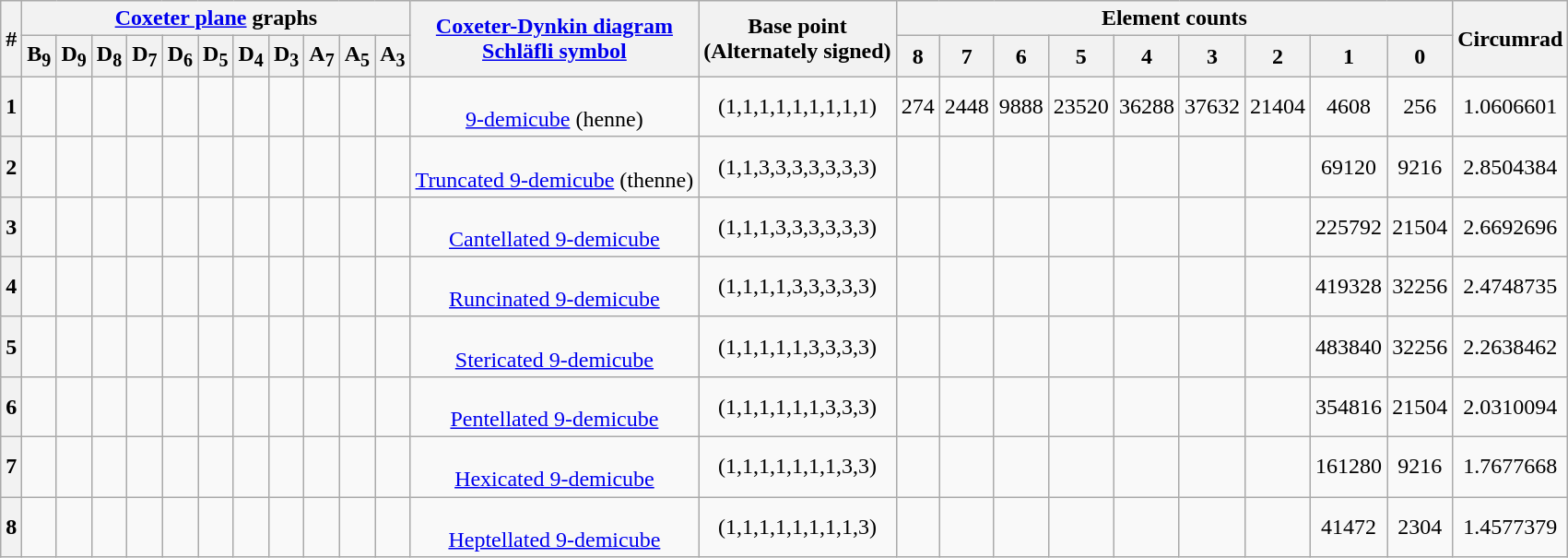<table class="wikitable">
<tr>
<th rowspan=2>#</th>
<th colspan=11><a href='#'>Coxeter plane</a> graphs</th>
<th rowspan=2><a href='#'>Coxeter-Dynkin diagram</a><br><a href='#'>Schläfli symbol</a></th>
<th rowspan=2>Base point<br>(Alternately signed)</th>
<th colspan=9>Element counts</th>
<th rowspan=2>Circumrad</th>
</tr>
<tr>
<th>B<sub>9</sub></th>
<th>D<sub>9</sub></th>
<th>D<sub>8</sub></th>
<th>D<sub>7</sub></th>
<th>D<sub>6</sub></th>
<th>D<sub>5</sub></th>
<th>D<sub>4</sub></th>
<th>D<sub>3</sub></th>
<th>A<sub>7</sub></th>
<th>A<sub>5</sub></th>
<th>A<sub>3</sub></th>
<th>8</th>
<th>7</th>
<th>6</th>
<th>5</th>
<th>4</th>
<th>3</th>
<th>2</th>
<th>1</th>
<th>0</th>
</tr>
<tr align=center>
<th>1</th>
<td></td>
<td></td>
<td></td>
<td></td>
<td></td>
<td></td>
<td></td>
<td></td>
<td></td>
<td></td>
<td></td>
<td><br><a href='#'>9-demicube</a> (henne)</td>
<td>(1,1,1,1,1,1,1,1,1)</td>
<td>274</td>
<td>2448</td>
<td>9888</td>
<td>23520</td>
<td>36288</td>
<td>37632</td>
<td>21404</td>
<td>4608</td>
<td>256</td>
<td>1.0606601</td>
</tr>
<tr align=center>
<th>2</th>
<td></td>
<td></td>
<td></td>
<td></td>
<td></td>
<td></td>
<td></td>
<td></td>
<td></td>
<td></td>
<td></td>
<td><br><a href='#'>Truncated 9-demicube</a> (thenne)</td>
<td>(1,1,3,3,3,3,3,3,3)</td>
<td></td>
<td></td>
<td></td>
<td></td>
<td></td>
<td></td>
<td></td>
<td>69120</td>
<td>9216</td>
<td>2.8504384</td>
</tr>
<tr align=center>
<th>3</th>
<td></td>
<td></td>
<td></td>
<td></td>
<td></td>
<td></td>
<td></td>
<td></td>
<td></td>
<td></td>
<td></td>
<td><br><a href='#'>Cantellated 9-demicube</a></td>
<td>(1,1,1,3,3,3,3,3,3)</td>
<td></td>
<td></td>
<td></td>
<td></td>
<td></td>
<td></td>
<td></td>
<td>225792</td>
<td>21504</td>
<td>2.6692696</td>
</tr>
<tr align=center>
<th>4</th>
<td></td>
<td></td>
<td></td>
<td></td>
<td></td>
<td></td>
<td></td>
<td></td>
<td></td>
<td></td>
<td></td>
<td><br><a href='#'>Runcinated 9-demicube</a></td>
<td>(1,1,1,1,3,3,3,3,3)</td>
<td></td>
<td></td>
<td></td>
<td></td>
<td></td>
<td></td>
<td></td>
<td>419328</td>
<td>32256</td>
<td>2.4748735</td>
</tr>
<tr align=center>
<th>5</th>
<td></td>
<td></td>
<td></td>
<td></td>
<td></td>
<td></td>
<td></td>
<td></td>
<td></td>
<td></td>
<td></td>
<td><br><a href='#'>Stericated 9-demicube</a></td>
<td>(1,1,1,1,1,3,3,3,3)</td>
<td></td>
<td></td>
<td></td>
<td></td>
<td></td>
<td></td>
<td></td>
<td>483840</td>
<td>32256</td>
<td>2.2638462</td>
</tr>
<tr align=center>
<th>6</th>
<td></td>
<td></td>
<td></td>
<td></td>
<td></td>
<td></td>
<td></td>
<td></td>
<td></td>
<td></td>
<td></td>
<td><br><a href='#'>Pentellated 9-demicube</a></td>
<td>(1,1,1,1,1,1,3,3,3)</td>
<td></td>
<td></td>
<td></td>
<td></td>
<td></td>
<td></td>
<td></td>
<td>354816</td>
<td>21504</td>
<td>2.0310094</td>
</tr>
<tr align=center>
<th>7</th>
<td></td>
<td></td>
<td></td>
<td></td>
<td></td>
<td></td>
<td></td>
<td></td>
<td></td>
<td></td>
<td></td>
<td><br><a href='#'>Hexicated 9-demicube</a></td>
<td>(1,1,1,1,1,1,1,3,3)</td>
<td></td>
<td></td>
<td></td>
<td></td>
<td></td>
<td></td>
<td></td>
<td>161280</td>
<td>9216</td>
<td>1.7677668</td>
</tr>
<tr align=center>
<th>8</th>
<td></td>
<td></td>
<td></td>
<td></td>
<td></td>
<td></td>
<td></td>
<td></td>
<td></td>
<td></td>
<td></td>
<td><br><a href='#'>Heptellated 9-demicube</a></td>
<td>(1,1,1,1,1,1,1,1,3)</td>
<td></td>
<td></td>
<td></td>
<td></td>
<td></td>
<td></td>
<td></td>
<td>41472</td>
<td>2304</td>
<td>1.4577379</td>
</tr>
</table>
